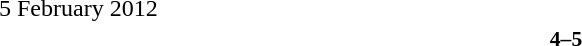<table width=100% cellspacing=1>
<tr>
<th width=25%></th>
<th width=10%></th>
<th></th>
</tr>
<tr>
<td>5 February 2012</td>
</tr>
<tr style=font-size:90%>
<td align=right><strong></strong></td>
<td align=center><strong>4–5</strong></td>
<td><strong></strong></td>
</tr>
</table>
